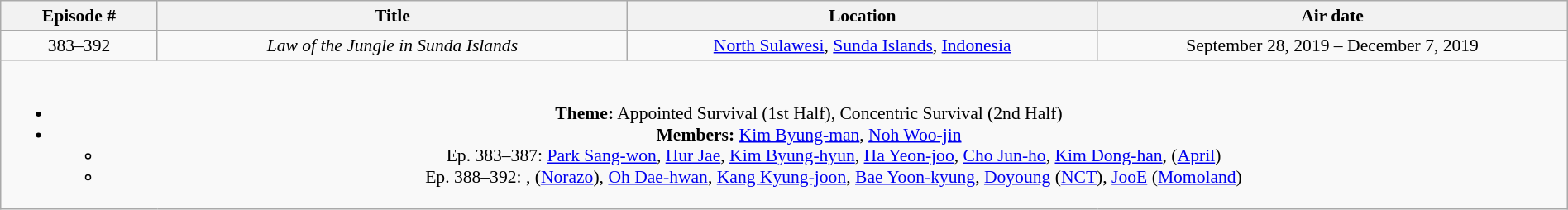<table class="wikitable" style="text-align:center; font-size:90%; width:100%;">
<tr>
<th width="10%">Episode #</th>
<th width="30%">Title</th>
<th width="30%">Location</th>
<th width="30%">Air date</th>
</tr>
<tr>
<td>383–392</td>
<td><em>Law of the Jungle in Sunda Islands</em></td>
<td><a href='#'>North Sulawesi</a>, <a href='#'>Sunda Islands</a>, <a href='#'>Indonesia</a></td>
<td>September 28, 2019 – December 7, 2019</td>
</tr>
<tr>
<td colspan="4"><br><ul><li><strong>Theme:</strong> Appointed Survival (1st Half), Concentric Survival (2nd Half)</li><li><strong>Members:</strong> <a href='#'>Kim Byung-man</a>, <a href='#'>Noh Woo-jin</a><ul><li>Ep. 383–387: <a href='#'>Park Sang-won</a>, <a href='#'>Hur Jae</a>, <a href='#'>Kim Byung-hyun</a>, <a href='#'>Ha Yeon-joo</a>, <a href='#'>Cho Jun-ho</a>, <a href='#'>Kim Dong-han</a>,  (<a href='#'>April</a>)</li><li>Ep. 388–392: ,  (<a href='#'>Norazo</a>), <a href='#'>Oh Dae-hwan</a>, <a href='#'>Kang Kyung-joon</a>, <a href='#'>Bae Yoon-kyung</a>, <a href='#'>Doyoung</a> (<a href='#'>NCT</a>), <a href='#'>JooE</a> (<a href='#'>Momoland</a>)</li></ul></li></ul></td>
</tr>
</table>
